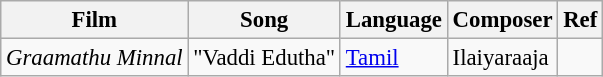<table class="wikitable sortable" style="font-size:95%;">
<tr>
<th>Film</th>
<th>Song</th>
<th>Language</th>
<th>Composer</th>
<th>Ref</th>
</tr>
<tr>
<td><em>Graamathu Minnal</em></td>
<td>"Vaddi Edutha"</td>
<td><a href='#'>Tamil</a></td>
<td>Ilaiyaraaja</td>
<td></td>
</tr>
</table>
